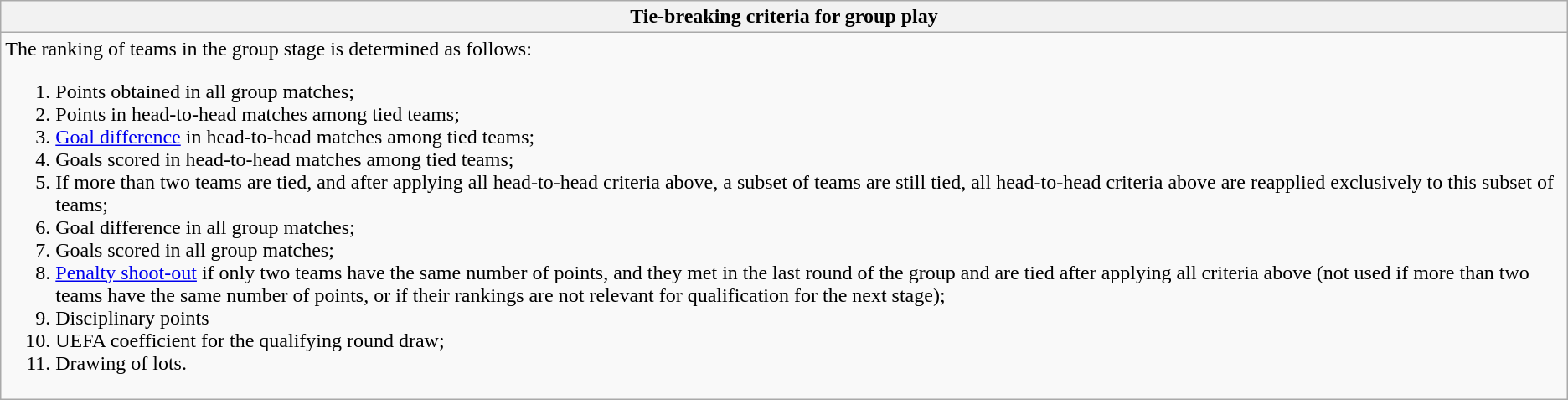<table class="wikitable collapsible collapsed">
<tr>
<th> Tie-breaking criteria for group play</th>
</tr>
<tr>
<td>The ranking of teams in the group stage is determined as follows:<br><ol><li>Points obtained in all group matches;</li><li>Points in head-to-head matches among tied teams;</li><li><a href='#'>Goal difference</a> in head-to-head matches among tied teams;</li><li>Goals scored in head-to-head matches among tied teams;</li><li>If more than two teams are tied, and after applying all head-to-head criteria above, a subset of teams are still tied, all head-to-head criteria above are reapplied exclusively to this subset of teams;</li><li>Goal difference in all group matches;</li><li>Goals scored in all group matches;</li><li><a href='#'>Penalty shoot-out</a> if only two teams have the same number of points, and they met in the last round of the group and are tied after applying all criteria above (not used if more than two teams have the same number of points, or if their rankings are not relevant for qualification for the next stage);</li><li>Disciplinary points </li><li>UEFA coefficient for the qualifying round draw;</li><li>Drawing of lots.</li></ol></td>
</tr>
</table>
